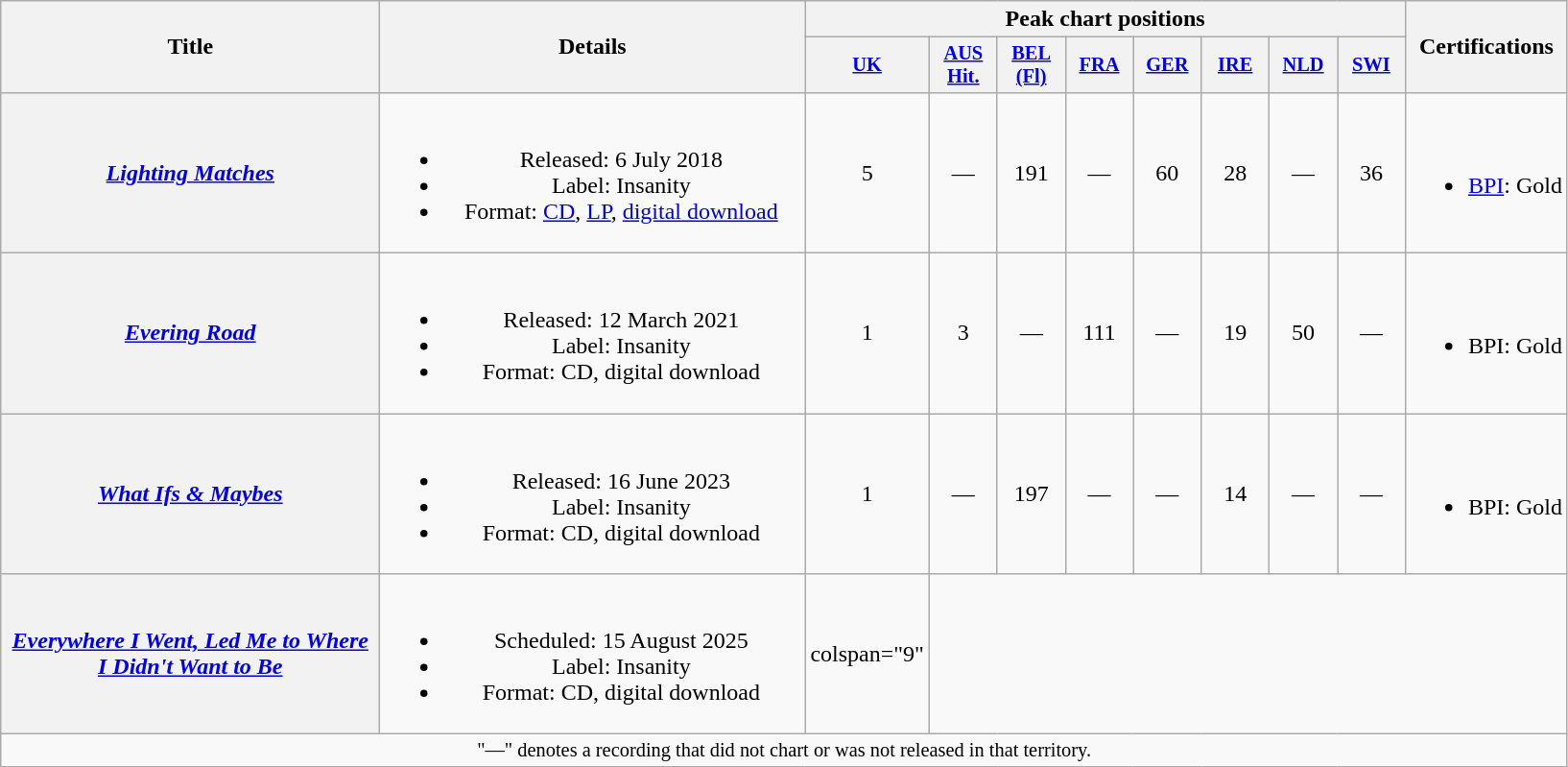<table class="wikitable plainrowheaders" style="text-align:center;">
<tr>
<th scope="col" rowspan="2" style="width:16em;">Title</th>
<th scope="col" rowspan="2" style="width:18em;">Details</th>
<th scope="col" colspan="8">Peak chart positions</th>
<th scope="col" rowspan="2">Certifications</th>
</tr>
<tr>
<th scope="col" style="width:3em;font-size:85%;"><a href='#'>UK</a><br></th>
<th scope="col" style="width:3em;font-size:85%;"><a href='#'>AUS<br>Hit.</a><br></th>
<th scope="col" style="width:3em;font-size:85%;"><a href='#'>BEL<br>(Fl)</a><br></th>
<th scope="col" style="width:3em;font-size:85%;"><a href='#'>FRA</a><br></th>
<th scope="col" style="width:3em;font-size:85%;"><a href='#'>GER</a><br></th>
<th scope="col" style="width:3em;font-size:85%;"><a href='#'>IRE</a><br></th>
<th scope="col" style="width:3em;font-size:85%;"><a href='#'>NLD</a><br></th>
<th scope="col" style="width:3em;font-size:85%;"><a href='#'>SWI</a><br></th>
</tr>
<tr>
<th scope="row"><em><a href='#'>Lighting Matches</a></em></th>
<td><br><ul><li>Released: 6 July 2018</li><li>Label: Insanity</li><li>Format: <a href='#'>CD</a>, <a href='#'>LP</a>, <a href='#'>digital download</a></li></ul></td>
<td>5</td>
<td>—</td>
<td>191</td>
<td>—</td>
<td>60</td>
<td>28</td>
<td>—</td>
<td>36</td>
<td><br><ul><li><a href='#'>BPI</a>: Gold</li></ul></td>
</tr>
<tr>
<th scope="row"><em><a href='#'>Evering Road</a></em></th>
<td><br><ul><li>Released: 12 March 2021</li><li>Label: Insanity</li><li>Format: CD, digital download</li></ul></td>
<td>1</td>
<td>3</td>
<td>—</td>
<td>111</td>
<td>—</td>
<td>19</td>
<td>50</td>
<td>—</td>
<td><br><ul><li>BPI: Gold</li></ul></td>
</tr>
<tr>
<th scope="row"><em><a href='#'>What Ifs & Maybes</a></em></th>
<td><br><ul><li>Released: 16 June 2023</li><li>Label: Insanity</li><li>Format: CD, digital download</li></ul></td>
<td>1</td>
<td>—</td>
<td>197</td>
<td>—</td>
<td>—</td>
<td>14</td>
<td>—</td>
<td>—</td>
<td><br><ul><li>BPI: Gold</li></ul></td>
</tr>
<tr>
<th scope="row"><em><a href='#'>Everywhere I Went, Led Me to Where I Didn't Want to Be</a></em></th>
<td><br><ul><li>Scheduled: 15 August 2025</li><li>Label: Insanity</li><li>Format: CD, digital download</li></ul></td>
<td>colspan="9" </td>
</tr>
<tr>
<td colspan="20" style="font-size:85%">"—" denotes a recording that did not chart or was not released in that territory.</td>
</tr>
</table>
